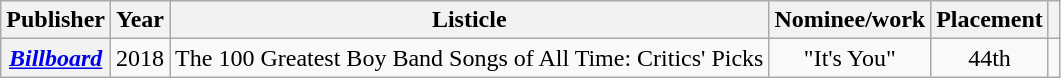<table class="wikitable plainrowheaders sortable">
<tr>
<th scope="col">Publisher</th>
<th scope="col">Year</th>
<th scope="col">Listicle</th>
<th scope="col">Nominee/work</th>
<th scope="col">Placement</th>
<th scope="col" class="unsortable"></th>
</tr>
<tr>
<th scope="row"><em><a href='#'>Billboard</a></em></th>
<td>2018</td>
<td>The 100 Greatest Boy Band Songs of All Time: Critics' Picks</td>
<td style="text-align:center;">"It's You"</td>
<td style="text-align:center;">44th</td>
<td style="text-align:center;"></td>
</tr>
</table>
